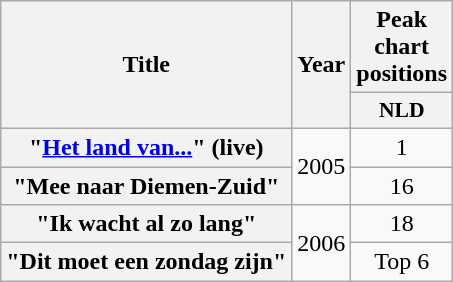<table class="wikitable plainrowheaders" style="text-align:center;">
<tr>
<th scope="col" rowspan="2">Title</th>
<th scope="col" rowspan="2">Year</th>
<th scope="col">Peak chart positions</th>
</tr>
<tr>
<th scope="col" style="width:3em;font-size:90%;">NLD<br></th>
</tr>
<tr>
<th scope="row">"<a href='#'>Het land van...</a>" (live)</th>
<td rowspan=2>2005</td>
<td>1</td>
</tr>
<tr>
<th scope="row">"Mee naar Diemen-Zuid"</th>
<td>16</td>
</tr>
<tr>
<th scope="row">"Ik wacht al zo lang"</th>
<td rowspan=2>2006</td>
<td>18</td>
</tr>
<tr>
<th scope="row">"Dit moet een zondag zijn"</th>
<td>Top 6</td>
</tr>
</table>
